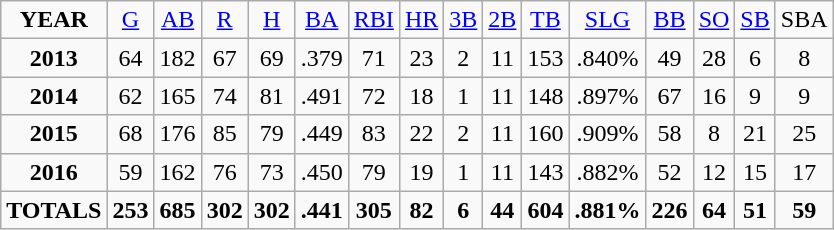<table class="wikitable">
<tr align=center>
<td><strong>YEAR</strong></td>
<td><a href='#'>G</a></td>
<td><a href='#'>AB</a></td>
<td><a href='#'>R</a></td>
<td><a href='#'>H</a></td>
<td><a href='#'>BA</a></td>
<td><a href='#'>RBI</a></td>
<td><a href='#'>HR</a></td>
<td><a href='#'>3B</a></td>
<td><a href='#'>2B</a></td>
<td><a href='#'>TB</a></td>
<td><a href='#'>SLG</a></td>
<td><a href='#'>BB</a></td>
<td><a href='#'>SO</a></td>
<td><a href='#'>SB</a></td>
<td>SBA</td>
</tr>
<tr align=center>
<td><strong>2013</strong></td>
<td>64</td>
<td>182</td>
<td>67</td>
<td>69</td>
<td>.379</td>
<td>71</td>
<td>23</td>
<td>2</td>
<td>11</td>
<td>153</td>
<td>.840%</td>
<td>49</td>
<td>28</td>
<td>6</td>
<td>8</td>
</tr>
<tr align=center>
<td><strong>2014</strong></td>
<td>62</td>
<td>165</td>
<td>74</td>
<td>81</td>
<td>.491</td>
<td>72</td>
<td>18</td>
<td>1</td>
<td>11</td>
<td>148</td>
<td>.897%</td>
<td>67</td>
<td>16</td>
<td>9</td>
<td>9</td>
</tr>
<tr align=center>
<td><strong>2015</strong></td>
<td>68</td>
<td>176</td>
<td>85</td>
<td>79</td>
<td>.449</td>
<td>83</td>
<td>22</td>
<td>2</td>
<td>11</td>
<td>160</td>
<td>.909%</td>
<td>58</td>
<td>8</td>
<td>21</td>
<td>25</td>
</tr>
<tr align=center>
<td><strong>2016</strong></td>
<td>59</td>
<td>162</td>
<td>76</td>
<td>73</td>
<td>.450</td>
<td>79</td>
<td>19</td>
<td>1</td>
<td>11</td>
<td>143</td>
<td>.882%</td>
<td>52</td>
<td>12</td>
<td>15</td>
<td>17</td>
</tr>
<tr align=center>
<td><strong>TOTALS</strong></td>
<td><strong>253</strong></td>
<td><strong>685</strong></td>
<td><strong>302</strong></td>
<td><strong>302</strong></td>
<td><strong>.441</strong></td>
<td><strong>305</strong></td>
<td><strong>82</strong></td>
<td><strong>6</strong></td>
<td><strong>44</strong></td>
<td><strong>604</strong></td>
<td><strong>.881%</strong></td>
<td><strong>226</strong></td>
<td><strong>64</strong></td>
<td><strong>51</strong></td>
<td><strong>59</strong></td>
</tr>
</table>
